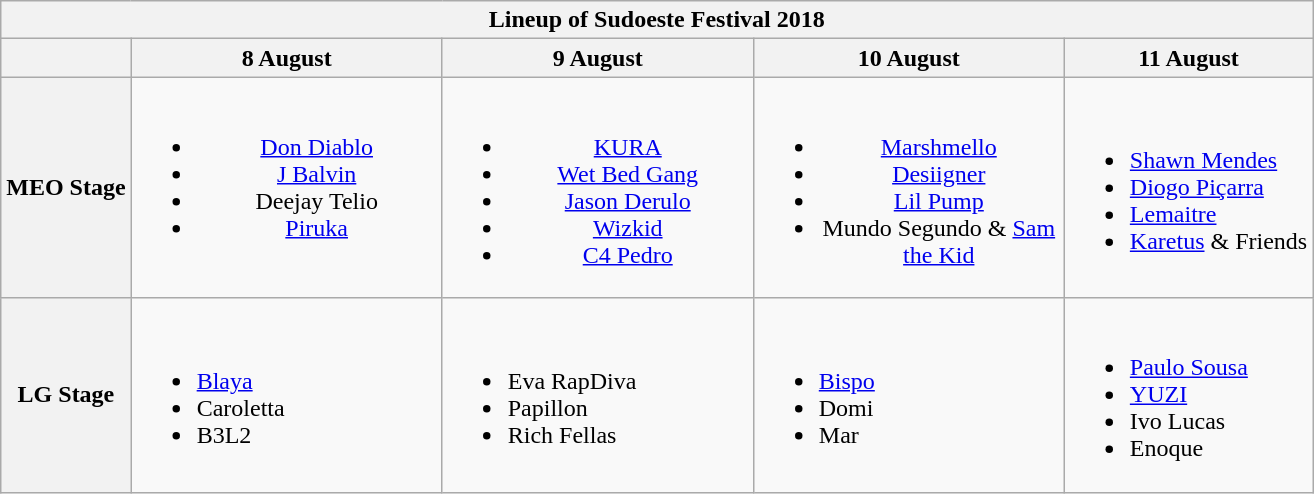<table class="wikitable mw-collapsible">
<tr>
<th colspan="5">Lineup of Sudoeste Festival 2018</th>
</tr>
<tr>
<th></th>
<th>8 August</th>
<th>9 August</th>
<th>10 August</th>
<th>11 August</th>
</tr>
<tr>
<th><strong>MEO Stage</strong></th>
<td width="200" align="center" valign="top"><br><ul><li><a href='#'>Don Diablo</a></li><li><a href='#'>J Balvin</a></li><li>Deejay Telio</li><li><a href='#'>Piruka</a></li></ul></td>
<td width="200" align="center" valign="top"><br><ul><li><a href='#'>KURA</a></li><li><a href='#'>Wet Bed Gang</a></li><li><a href='#'>Jason Derulo</a></li><li><a href='#'>Wizkid</a></li><li><a href='#'>C4 Pedro</a></li></ul></td>
<td width="200" align="center" valign="top"><br><ul><li><a href='#'>Marshmello</a></li><li><a href='#'>Desiigner</a></li><li><a href='#'>Lil Pump</a></li><li>Mundo Segundo & <a href='#'>Sam the Kid</a></li></ul></td>
<td><br><ul><li><a href='#'>Shawn Mendes</a></li><li><a href='#'>Diogo Piçarra</a></li><li><a href='#'>Lemaitre</a></li><li><a href='#'>Karetus</a> & Friends</li></ul></td>
</tr>
<tr>
<th>LG Stage</th>
<td><br><ul><li><a href='#'>Blaya</a></li><li>Caroletta</li><li>B3L2</li></ul></td>
<td><br><ul><li>Eva RapDiva</li><li>Papillon</li><li>Rich Fellas</li></ul></td>
<td><br><ul><li><a href='#'>Bispo</a></li><li>Domi</li><li>Mar</li></ul></td>
<td><br><ul><li><a href='#'>Paulo Sousa</a></li><li><a href='#'>YUZI</a></li><li>Ivo Lucas</li><li>Enoque</li></ul></td>
</tr>
</table>
